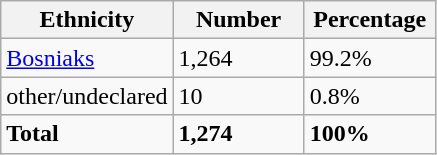<table class="wikitable">
<tr>
<th width="100px">Ethnicity</th>
<th width="80px">Number</th>
<th width="80px">Percentage</th>
</tr>
<tr>
<td><a href='#'>Bosniaks</a></td>
<td>1,264</td>
<td>99.2%</td>
</tr>
<tr>
<td>other/undeclared</td>
<td>10</td>
<td>0.8%</td>
</tr>
<tr>
<td><strong>Total</strong></td>
<td><strong>1,274</strong></td>
<td><strong>100%</strong></td>
</tr>
</table>
